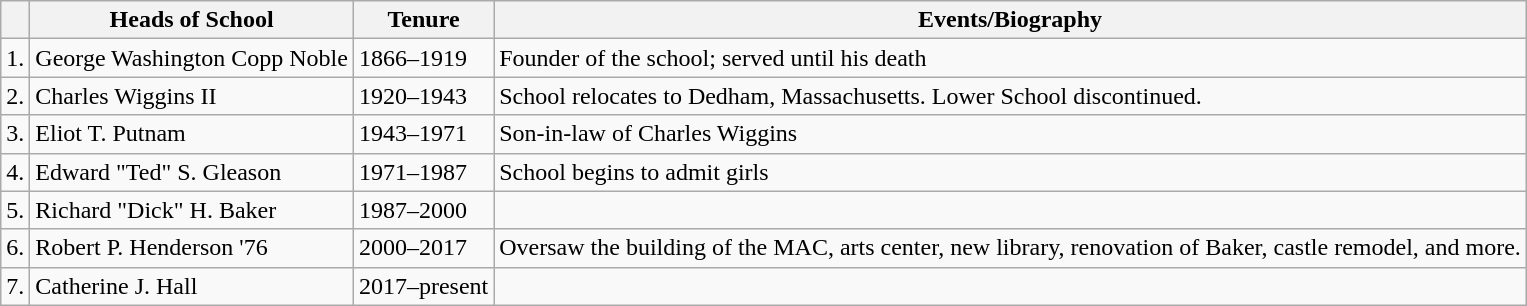<table class="wikitable">
<tr>
<th align="left"></th>
<th align="left">Heads of School</th>
<th align="left">Tenure</th>
<th align="left">Events/Biography</th>
</tr>
<tr>
<td>1.</td>
<td>George Washington Copp Noble</td>
<td>1866–1919</td>
<td>Founder of the school; served until his death</td>
</tr>
<tr>
<td>2.</td>
<td>Charles Wiggins II</td>
<td>1920–1943</td>
<td>School relocates to Dedham, Massachusetts. Lower School discontinued.</td>
</tr>
<tr>
<td>3.</td>
<td>Eliot T. Putnam</td>
<td>1943–1971</td>
<td>Son-in-law of Charles Wiggins</td>
</tr>
<tr>
<td>4.</td>
<td>Edward "Ted" S. Gleason</td>
<td>1971–1987</td>
<td>School begins to admit girls</td>
</tr>
<tr>
<td>5.</td>
<td>Richard "Dick" H. Baker</td>
<td>1987–2000</td>
<td></td>
</tr>
<tr>
<td>6.</td>
<td>Robert P. Henderson '76</td>
<td>2000–2017</td>
<td>Oversaw the building of the MAC, arts center, new library, renovation of Baker, castle remodel, and more.</td>
</tr>
<tr>
<td>7.</td>
<td>Catherine J. Hall</td>
<td>2017–present</td>
<td></td>
</tr>
</table>
